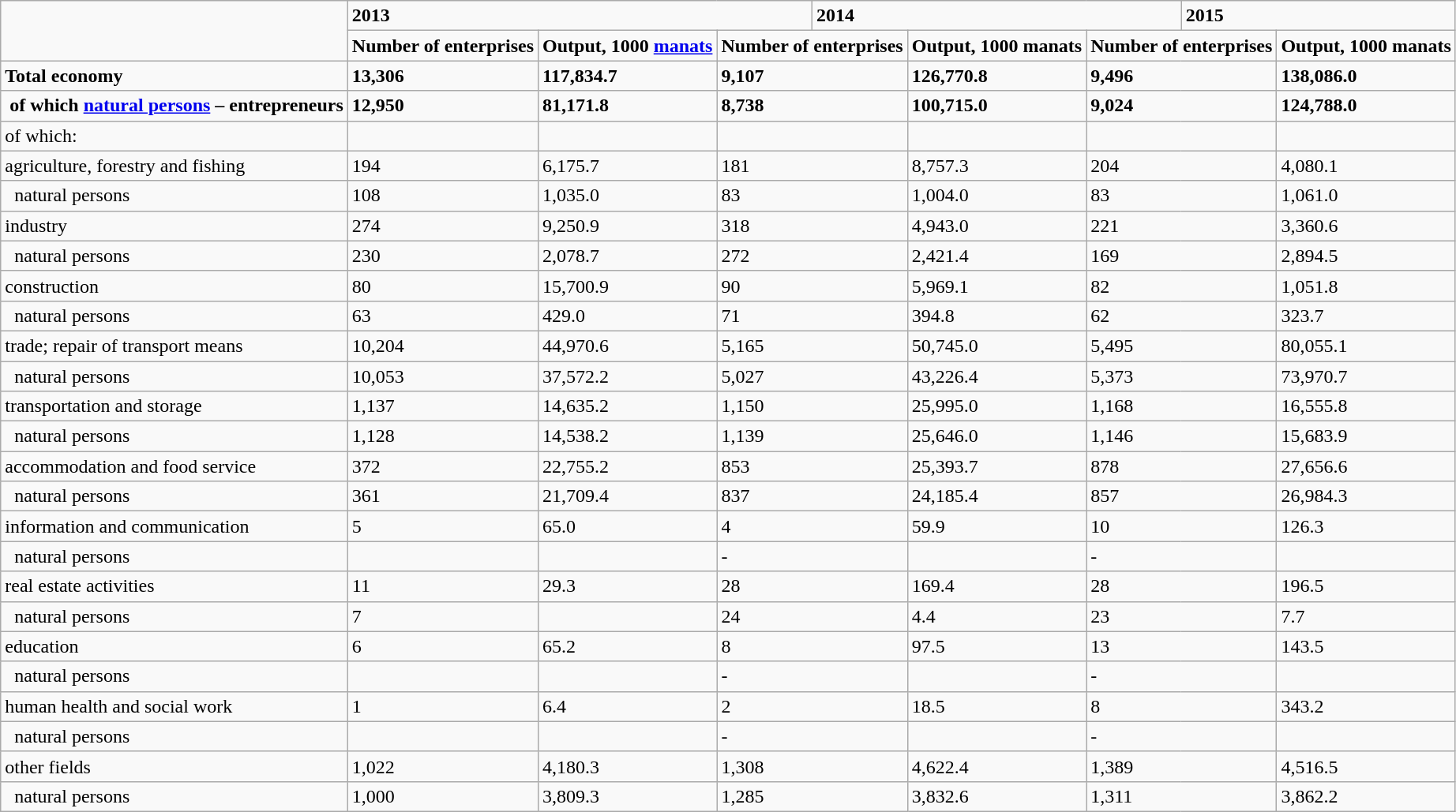<table class="wikitable">
<tr>
<td rowspan="2"></td>
<td colspan="3"><strong>2013</strong></td>
<td colspan="3"><strong>2014</strong></td>
<td colspan="2"><strong>2015</strong></td>
</tr>
<tr>
<td><strong>Number of enterprises</strong></td>
<td><strong>Output, 1000 <a href='#'>manats</a></strong></td>
<td colspan="2"><strong>Number of enterprises</strong></td>
<td><strong>Output, 1000 manats</strong></td>
<td colspan="2"><strong>Number of enterprises</strong></td>
<td><strong>Output, 1000 manats</strong></td>
</tr>
<tr>
<td><strong>Total economy</strong></td>
<td><strong>13,306</strong></td>
<td><strong>117,834.7</strong></td>
<td colspan="2"><strong>9,107</strong></td>
<td><strong>126,770.8</strong></td>
<td colspan="2"><strong>9,496</strong></td>
<td><strong>138,086.0</strong></td>
</tr>
<tr>
<td> <strong>of which  <a href='#'>natural persons</a> – entrepreneurs</strong></td>
<td><strong>12,950</strong></td>
<td><strong>81,171.8</strong></td>
<td colspan="2"><strong>8,738</strong></td>
<td><strong>100,715.0</strong></td>
<td colspan="2"><strong>9,024</strong></td>
<td><strong>124,788.0</strong></td>
</tr>
<tr>
<td>of which:</td>
<td></td>
<td></td>
<td colspan="2"></td>
<td></td>
<td colspan="2"></td>
<td></td>
</tr>
<tr>
<td>agriculture, forestry and fishing</td>
<td>194</td>
<td>6,175.7</td>
<td colspan="2">181</td>
<td>8,757.3</td>
<td colspan="2">204</td>
<td>4,080.1</td>
</tr>
<tr>
<td>  natural persons</td>
<td>108</td>
<td>1,035.0</td>
<td colspan="2">83</td>
<td>1,004.0</td>
<td colspan="2">83</td>
<td>1,061.0</td>
</tr>
<tr>
<td>industry</td>
<td>274</td>
<td>9,250.9</td>
<td colspan="2">318</td>
<td>4,943.0</td>
<td colspan="2">221</td>
<td>3,360.6</td>
</tr>
<tr>
<td>  natural persons</td>
<td>230</td>
<td>2,078.7</td>
<td colspan="2">272</td>
<td>2,421.4</td>
<td colspan="2">169</td>
<td>2,894.5</td>
</tr>
<tr>
<td>construction</td>
<td>80</td>
<td>15,700.9</td>
<td colspan="2">90</td>
<td>5,969.1</td>
<td colspan="2">82</td>
<td>1,051.8</td>
</tr>
<tr>
<td>  natural persons</td>
<td>63</td>
<td>429.0</td>
<td colspan="2">71</td>
<td>394.8</td>
<td colspan="2">62</td>
<td>323.7</td>
</tr>
<tr>
<td>trade; repair of transport means</td>
<td>10,204</td>
<td>44,970.6</td>
<td colspan="2">5,165</td>
<td>50,745.0</td>
<td colspan="2">5,495</td>
<td>80,055.1</td>
</tr>
<tr>
<td>  natural persons</td>
<td>10,053</td>
<td>37,572.2</td>
<td colspan="2">5,027</td>
<td>43,226.4</td>
<td colspan="2">5,373</td>
<td>73,970.7</td>
</tr>
<tr>
<td>transportation and storage</td>
<td>1,137</td>
<td>14,635.2</td>
<td colspan="2">1,150</td>
<td>25,995.0</td>
<td colspan="2">1,168</td>
<td>16,555.8</td>
</tr>
<tr>
<td>  natural persons</td>
<td>1,128</td>
<td>14,538.2</td>
<td colspan="2">1,139</td>
<td>25,646.0</td>
<td colspan="2">1,146</td>
<td>15,683.9</td>
</tr>
<tr>
<td>accommodation and food service</td>
<td>372</td>
<td>22,755.2</td>
<td colspan="2">853</td>
<td>25,393.7</td>
<td colspan="2">878</td>
<td>27,656.6</td>
</tr>
<tr>
<td>  natural persons  </td>
<td>361</td>
<td>21,709.4</td>
<td colspan="2">837</td>
<td>24,185.4</td>
<td colspan="2">857</td>
<td>26,984.3</td>
</tr>
<tr>
<td>information and communication</td>
<td>5</td>
<td>65.0</td>
<td colspan="2">4</td>
<td>59.9</td>
<td colspan="2">10</td>
<td>126.3</td>
</tr>
<tr>
<td>  natural persons</td>
<td></td>
<td></td>
<td colspan="2">-</td>
<td></td>
<td colspan="2">-</td>
<td></td>
</tr>
<tr>
<td>real estate activities</td>
<td>11</td>
<td>29.3</td>
<td colspan="2">28</td>
<td>169.4</td>
<td colspan="2">28</td>
<td>196.5</td>
</tr>
<tr>
<td>  natural persons</td>
<td>7</td>
<td></td>
<td colspan="2">24</td>
<td>4.4</td>
<td colspan="2">23</td>
<td>7.7</td>
</tr>
<tr>
<td>education</td>
<td>6</td>
<td>65.2</td>
<td colspan="2">8</td>
<td>97.5</td>
<td colspan="2">13</td>
<td>143.5</td>
</tr>
<tr>
<td>  natural persons</td>
<td></td>
<td></td>
<td colspan="2">-</td>
<td></td>
<td colspan="2">-</td>
<td></td>
</tr>
<tr>
<td>human health and social work</td>
<td>1</td>
<td>6.4</td>
<td colspan="2">2</td>
<td>18.5</td>
<td colspan="2">8</td>
<td>343.2</td>
</tr>
<tr>
<td>  natural persons</td>
<td></td>
<td></td>
<td colspan="2">-</td>
<td></td>
<td colspan="2">-</td>
<td></td>
</tr>
<tr>
<td>other fields</td>
<td>1,022</td>
<td>4,180.3</td>
<td colspan="2">1,308</td>
<td>4,622.4</td>
<td colspan="2">1,389</td>
<td>4,516.5</td>
</tr>
<tr>
<td>  natural persons</td>
<td>1,000</td>
<td>3,809.3</td>
<td colspan="2">1,285</td>
<td>3,832.6</td>
<td colspan="2">1,311</td>
<td>3,862.2</td>
</tr>
</table>
